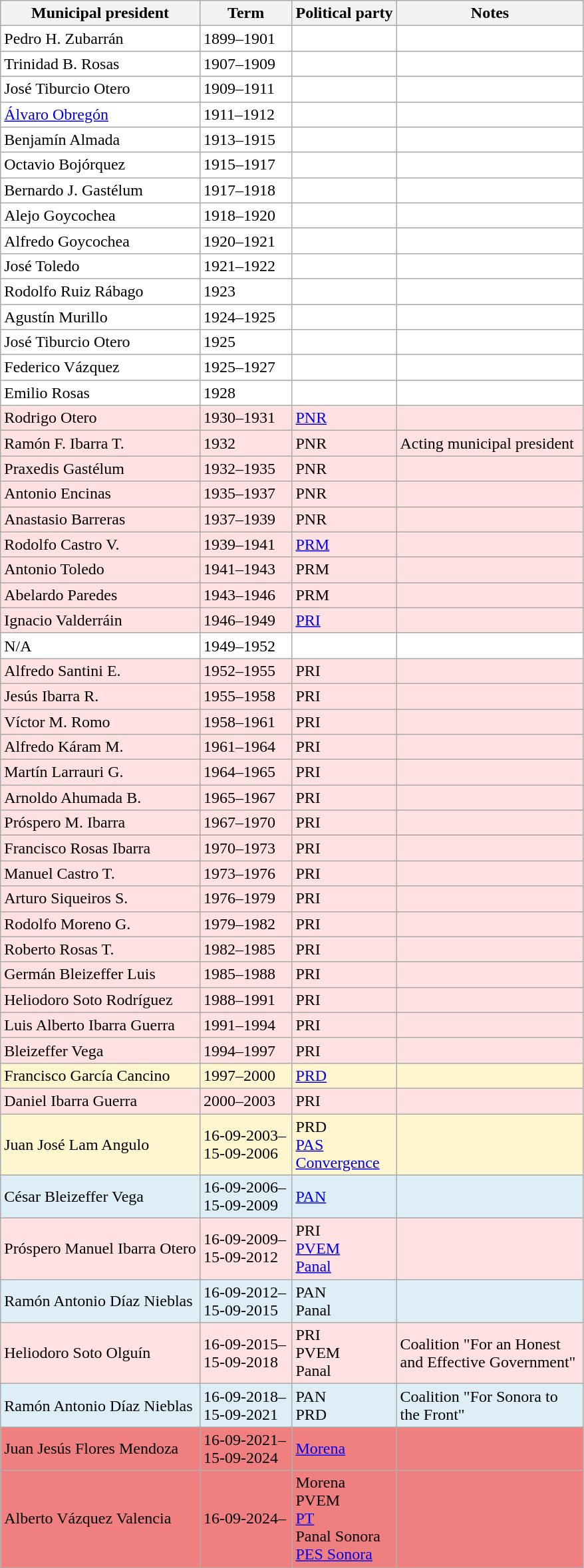<table class="wikitable">
<tr>
<th>Municipal president</th>
<th width=85px>Term</th>
<th>Political party</th>
<th width=180px>Notes</th>
</tr>
<tr style="background:#ffffff">
<td>Pedro H. Zubarrán</td>
<td>1899–1901</td>
<td></td>
<td></td>
</tr>
<tr style="background:#ffffff">
<td>Trinidad B. Rosas</td>
<td>1907–1909</td>
<td></td>
<td></td>
</tr>
<tr style="background:#ffffff">
<td>José Tiburcio Otero</td>
<td>1909–1911</td>
<td></td>
<td></td>
</tr>
<tr style="background:#ffffff">
<td><a href='#'>Álvaro Obregón</a></td>
<td>1911–1912</td>
<td></td>
<td></td>
</tr>
<tr style="background:#ffffff">
<td>Benjamín Almada</td>
<td>1913–1915</td>
<td></td>
<td></td>
</tr>
<tr style="background:#ffffff">
<td>Octavio Bojórquez</td>
<td>1915–1917</td>
<td></td>
<td></td>
</tr>
<tr style="background:#ffffff">
<td>Bernardo J. Gastélum</td>
<td>1917–1918</td>
<td></td>
<td></td>
</tr>
<tr style="background:#ffffff">
<td>Alejo Goycochea</td>
<td>1918–1920</td>
<td></td>
<td></td>
</tr>
<tr style="background:#ffffff">
<td>Alfredo Goycochea</td>
<td>1920–1921</td>
<td></td>
<td></td>
</tr>
<tr style="background:#ffffff">
<td>José Toledo</td>
<td>1921–1922</td>
<td></td>
<td></td>
</tr>
<tr style="background:#ffffff">
<td>Rodolfo Ruiz Rábago</td>
<td>1923</td>
<td></td>
<td></td>
</tr>
<tr style="background:#ffffff">
<td>Agustín Murillo</td>
<td>1924–1925</td>
<td></td>
<td></td>
</tr>
<tr style="background:#ffffff">
<td>José Tiburcio Otero</td>
<td>1925</td>
<td></td>
<td></td>
</tr>
<tr style="background:#ffffff">
<td>Federico Vázquez</td>
<td>1925–1927</td>
<td></td>
<td></td>
</tr>
<tr style="background:#ffffff">
<td>Emilio Rosas</td>
<td>1928</td>
<td></td>
<td></td>
</tr>
<tr style="background:#ffe1e1">
<td>Rodrigo Otero</td>
<td>1930–1931</td>
<td><a href='#'>PNR</a> </td>
<td></td>
</tr>
<tr style="background:#ffe1e1">
<td>Ramón  F. Ibarra T.</td>
<td>1932</td>
<td>PNR </td>
<td>Acting municipal president</td>
</tr>
<tr style="background:#ffe1e1">
<td>Praxedis Gastélum</td>
<td>1932–1935</td>
<td>PNR </td>
<td></td>
</tr>
<tr style="background:#ffe1e1">
<td>Antonio Encinas</td>
<td>1935–1937</td>
<td>PNR </td>
<td></td>
</tr>
<tr style="background:#ffe1e1">
<td>Anastasio Barreras</td>
<td>1937–1939</td>
<td>PNR </td>
<td></td>
</tr>
<tr style="background:#ffe1e1">
<td>Rodolfo Castro V.</td>
<td>1939–1941</td>
<td><a href='#'>PRM</a> </td>
<td></td>
</tr>
<tr style="background:#ffe1e1">
<td>Antonio Toledo</td>
<td>1941–1943</td>
<td>PRM </td>
<td></td>
</tr>
<tr style="background:#ffe1e1">
<td>Abelardo Paredes</td>
<td>1943–1946</td>
<td>PRM </td>
<td></td>
</tr>
<tr style="background:#ffe1e1">
<td>Ignacio Valderráin</td>
<td>1946–1949</td>
<td><a href='#'>PRI</a> </td>
<td></td>
</tr>
<tr style="background:#ffffff">
<td>N/A</td>
<td>1949–1952</td>
<td></td>
<td></td>
</tr>
<tr style="background:#ffe1e1">
<td>Alfredo Santini E.</td>
<td>1952–1955</td>
<td>PRI </td>
<td></td>
</tr>
<tr style="background:#ffe1e1">
<td>Jesús Ibarra R.</td>
<td>1955–1958</td>
<td>PRI </td>
<td></td>
</tr>
<tr style="background:#ffe1e1">
<td>Víctor M. Romo</td>
<td>1958–1961</td>
<td>PRI </td>
<td></td>
</tr>
<tr style="background:#ffe1e1">
<td>Alfredo Káram M.</td>
<td>1961–1964</td>
<td>PRI </td>
<td></td>
</tr>
<tr style="background:#ffe1e1">
<td>Martín Larrauri G.</td>
<td>1964–1965</td>
<td>PRI </td>
<td></td>
</tr>
<tr style="background:#ffe1e1">
<td>Arnoldo Ahumada B.</td>
<td>1965–1967</td>
<td>PRI </td>
<td></td>
</tr>
<tr style="background:#ffe1e1">
<td>Próspero M. Ibarra</td>
<td>1967–1970</td>
<td>PRI </td>
<td></td>
</tr>
<tr style="background:#ffe1e1">
<td>Francisco Rosas Ibarra</td>
<td>1970–1973</td>
<td>PRI </td>
<td></td>
</tr>
<tr style="background:#ffe1e1">
<td>Manuel Castro T.</td>
<td>1973–1976</td>
<td>PRI </td>
<td></td>
</tr>
<tr style="background:#ffe1e1">
<td>Arturo Siqueiros S.</td>
<td>1976–1979</td>
<td>PRI </td>
<td></td>
</tr>
<tr style="background:#ffe1e1">
<td>Rodolfo Moreno G.</td>
<td>1979–1982</td>
<td>PRI </td>
<td></td>
</tr>
<tr style="background:#ffe1e1">
<td>Roberto  Rosas T.</td>
<td>1982–1985</td>
<td>PRI </td>
<td></td>
</tr>
<tr style="background:#ffe1e1">
<td>Germán Bleizeffer Luis</td>
<td>1985–1988</td>
<td>PRI </td>
<td></td>
</tr>
<tr style="background:#ffe1e1">
<td>Heliodoro Soto Rodríguez</td>
<td>1988–1991</td>
<td>PRI </td>
<td></td>
</tr>
<tr style="background:#ffe1e1">
<td>Luis Alberto Ibarra Guerra</td>
<td>1991–1994</td>
<td>PRI </td>
<td></td>
</tr>
<tr style="background:#ffe1e1">
<td>Bleizeffer Vega</td>
<td>1994–1997</td>
<td>PRI </td>
<td></td>
</tr>
<tr style="background:#fff6d0">
<td>Francisco García Cancino</td>
<td>1997–2000</td>
<td><a href='#'>PRD</a> </td>
<td></td>
</tr>
<tr style="background:#ffe1e1">
<td>Daniel Ibarra Guerra</td>
<td>2000–2003</td>
<td>PRI </td>
<td></td>
</tr>
<tr style="background:#fff6d0">
<td>Juan José Lam Angulo</td>
<td>16-09-2003–15-09-2006</td>
<td>PRD <br> <a href='#'>PAS</a> <br> <a href='#'>Convergence</a> </td>
<td></td>
</tr>
<tr style="background:#ddeef6">
<td>César Bleizeffer Vega</td>
<td>16-09-2006–15-09-2009</td>
<td><a href='#'>PAN</a> </td>
<td></td>
</tr>
<tr style="background:#ffe1e1">
<td>Próspero Manuel Ibarra Otero</td>
<td>16-09-2009–15-09-2012</td>
<td>PRI <br> <a href='#'>PVEM</a> <br> <a href='#'>Panal</a> </td>
<td></td>
</tr>
<tr style="background:#ddeef6">
<td>Ramón Antonio Díaz Nieblas</td>
<td>16-09-2012–15-09-2015</td>
<td>PAN <br> Panal </td>
<td></td>
</tr>
<tr style="background:#ffe1e1">
<td>Heliodoro Soto Olguín</td>
<td>16-09-2015–15-09-2018</td>
<td>PRI <br> PVEM <br> Panal <br></td>
<td>Coalition "For an Honest and Effective Government"</td>
</tr>
<tr style="background:#ddeef6">
<td>Ramón Antonio Díaz Nieblas</td>
<td>16-09-2018–15-09-2021</td>
<td>PAN <br> PRD </td>
<td>Coalition "For Sonora to the Front"</td>
</tr>
<tr style="background:#f08080">
<td>Juan Jesús Flores Mendoza</td>
<td>16-09-2021–15-09-2024</td>
<td><a href='#'>Morena</a> </td>
<td></td>
</tr>
<tr style="background:#f08080">
<td>Alberto Vázquez Valencia</td>
<td>16-09-2024–</td>
<td>Morena <br> PVEM <br> <a href='#'>PT</a> <br> Panal Sonora <br> <a href='#'>PES Sonora</a> </td>
<td></td>
</tr>
</table>
